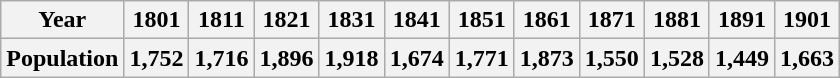<table class="wikitable">
<tr>
<th>Year</th>
<th>1801</th>
<th>1811</th>
<th>1821</th>
<th>1831</th>
<th>1841</th>
<th>1851</th>
<th>1861</th>
<th>1871</th>
<th>1881</th>
<th>1891</th>
<th>1901</th>
</tr>
<tr>
<th>Population</th>
<th>1,752</th>
<th>1,716</th>
<th>1,896</th>
<th>1,918</th>
<th>1,674</th>
<th>1,771</th>
<th>1,873</th>
<th>1,550</th>
<th>1,528</th>
<th>1,449</th>
<th>1,663</th>
</tr>
</table>
